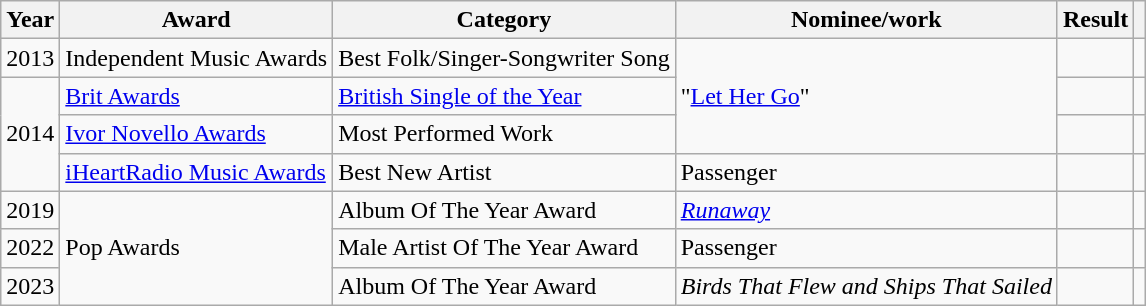<table class="wikitable">
<tr>
<th>Year</th>
<th>Award</th>
<th>Category</th>
<th>Nominee/work</th>
<th>Result</th>
<th></th>
</tr>
<tr>
<td>2013</td>
<td>Independent Music Awards</td>
<td>Best Folk/Singer-Songwriter Song</td>
<td rowspan="3">"<a href='#'>Let Her Go</a>"</td>
<td></td>
<td style="text-align:center;"></td>
</tr>
<tr>
<td rowspan="3">2014</td>
<td><a href='#'>Brit Awards</a></td>
<td><a href='#'>British Single of the Year</a></td>
<td></td>
<td style="text-align:center;"></td>
</tr>
<tr>
<td><a href='#'>Ivor Novello Awards</a></td>
<td>Most Performed Work</td>
<td></td>
<td style="text-align:center;"></td>
</tr>
<tr>
<td><a href='#'>iHeartRadio Music Awards</a></td>
<td>Best New Artist</td>
<td>Passenger</td>
<td></td>
<td style="text-align:center;"></td>
</tr>
<tr>
<td>2019</td>
<td rowspan="3">Pop Awards</td>
<td>Album Of The Year Award</td>
<td><em><a href='#'>Runaway</a></em></td>
<td></td>
<td style="text-align:center;"></td>
</tr>
<tr>
<td>2022</td>
<td>Male Artist Of The Year Award</td>
<td>Passenger</td>
<td></td>
<td style="text-align:center;"></td>
</tr>
<tr>
<td>2023</td>
<td>Album Of The Year Award</td>
<td><em>Birds That Flew and Ships That Sailed</em></td>
<td></td>
<td style="text-align:center;"></td>
</tr>
</table>
